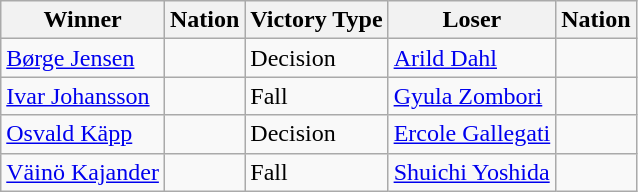<table class="wikitable sortable" style="text-align:left;">
<tr>
<th>Winner</th>
<th>Nation</th>
<th>Victory Type</th>
<th>Loser</th>
<th>Nation</th>
</tr>
<tr>
<td><a href='#'>Børge Jensen</a></td>
<td></td>
<td>Decision</td>
<td><a href='#'>Arild Dahl</a></td>
<td></td>
</tr>
<tr>
<td><a href='#'>Ivar Johansson</a></td>
<td></td>
<td>Fall</td>
<td><a href='#'>Gyula Zombori</a></td>
<td></td>
</tr>
<tr>
<td><a href='#'>Osvald Käpp</a></td>
<td></td>
<td>Decision</td>
<td><a href='#'>Ercole Gallegati</a></td>
<td></td>
</tr>
<tr>
<td><a href='#'>Väinö Kajander</a></td>
<td></td>
<td>Fall</td>
<td><a href='#'>Shuichi Yoshida</a></td>
<td></td>
</tr>
</table>
